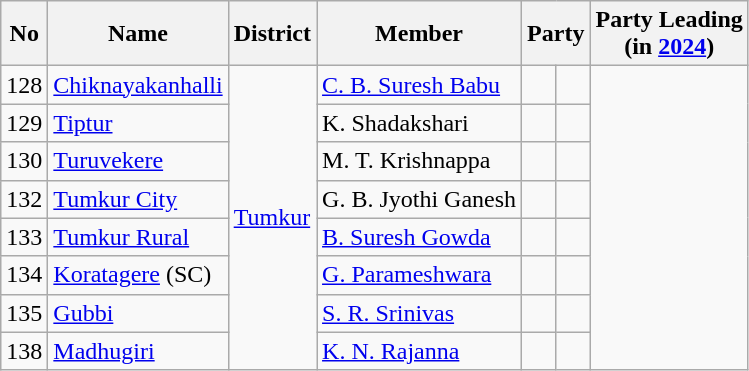<table class="wikitable sortable">
<tr>
<th>No</th>
<th>Name</th>
<th>District</th>
<th>Member</th>
<th colspan="2">Party</th>
<th colspan="2">Party Leading<br>(in <a href='#'>2024</a>)</th>
</tr>
<tr>
<td>128</td>
<td><a href='#'>Chiknayakanhalli</a></td>
<td rowspan="8"><a href='#'>Tumkur</a></td>
<td><a href='#'>C. B. Suresh Babu</a></td>
<td></td>
<td></td>
</tr>
<tr>
<td>129</td>
<td><a href='#'>Tiptur</a></td>
<td>K. Shadakshari</td>
<td></td>
<td></td>
</tr>
<tr>
<td>130</td>
<td><a href='#'>Turuvekere</a></td>
<td>M. T. Krishnappa</td>
<td></td>
<td></td>
</tr>
<tr>
<td>132</td>
<td><a href='#'>Tumkur City</a></td>
<td>G. B. Jyothi Ganesh</td>
<td></td>
<td></td>
</tr>
<tr>
<td>133</td>
<td><a href='#'>Tumkur Rural</a></td>
<td><a href='#'>B. Suresh Gowda</a></td>
<td></td>
<td></td>
</tr>
<tr>
<td>134</td>
<td><a href='#'>Koratagere</a> (SC)</td>
<td><a href='#'>G. Parameshwara</a></td>
<td></td>
<td></td>
</tr>
<tr>
<td>135</td>
<td><a href='#'>Gubbi</a></td>
<td><a href='#'>S. R. Srinivas</a></td>
<td></td>
<td></td>
</tr>
<tr>
<td>138</td>
<td><a href='#'>Madhugiri</a></td>
<td><a href='#'>K. N. Rajanna</a></td>
<td></td>
<td></td>
</tr>
</table>
